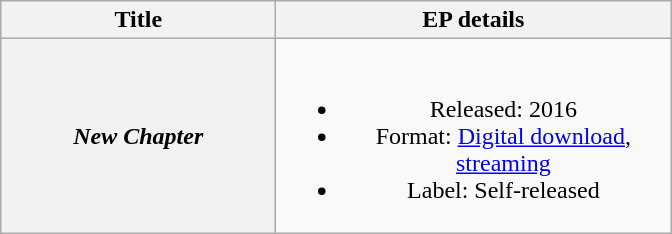<table class="wikitable plainrowheaders" style="text-align: center;">
<tr>
<th scope="col" style="width:11em;">Title</th>
<th scope="col" style="width:16em;">EP details</th>
</tr>
<tr>
<th scope="row"><em>New Chapter</em></th>
<td><br><ul><li>Released: 2016</li><li>Format: <a href='#'>Digital download</a>, <a href='#'>streaming</a></li><li>Label: Self-released</li></ul></td>
</tr>
</table>
